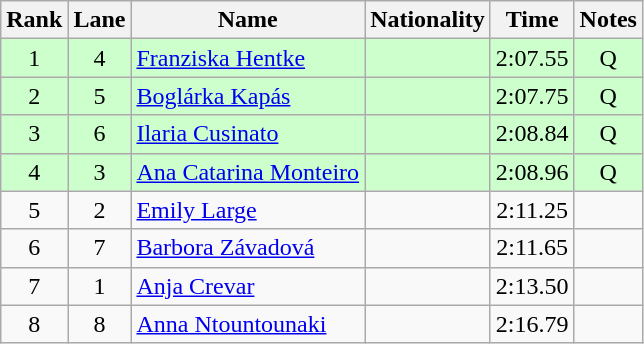<table class="wikitable sortable" style="text-align:center">
<tr>
<th>Rank</th>
<th>Lane</th>
<th>Name</th>
<th>Nationality</th>
<th>Time</th>
<th>Notes</th>
</tr>
<tr bgcolor=ccffcc>
<td>1</td>
<td>4</td>
<td align=left><a href='#'>Franziska Hentke</a></td>
<td align=left></td>
<td>2:07.55</td>
<td>Q</td>
</tr>
<tr bgcolor=ccffcc>
<td>2</td>
<td>5</td>
<td align=left><a href='#'>Boglárka Kapás</a></td>
<td align=left></td>
<td>2:07.75</td>
<td>Q</td>
</tr>
<tr bgcolor=ccffcc>
<td>3</td>
<td>6</td>
<td align=left><a href='#'>Ilaria Cusinato</a></td>
<td align=left></td>
<td>2:08.84</td>
<td>Q</td>
</tr>
<tr bgcolor=ccffcc>
<td>4</td>
<td>3</td>
<td align=left><a href='#'>Ana Catarina Monteiro</a></td>
<td align=left></td>
<td>2:08.96</td>
<td>Q</td>
</tr>
<tr>
<td>5</td>
<td>2</td>
<td align=left><a href='#'>Emily Large</a></td>
<td align=left></td>
<td>2:11.25</td>
<td></td>
</tr>
<tr>
<td>6</td>
<td>7</td>
<td align=left><a href='#'>Barbora Závadová</a></td>
<td align=left></td>
<td>2:11.65</td>
<td></td>
</tr>
<tr>
<td>7</td>
<td>1</td>
<td align=left><a href='#'>Anja Crevar</a></td>
<td align=left></td>
<td>2:13.50</td>
<td></td>
</tr>
<tr>
<td>8</td>
<td>8</td>
<td align=left><a href='#'>Anna Ntountounaki</a></td>
<td align=left></td>
<td>2:16.79</td>
<td></td>
</tr>
</table>
